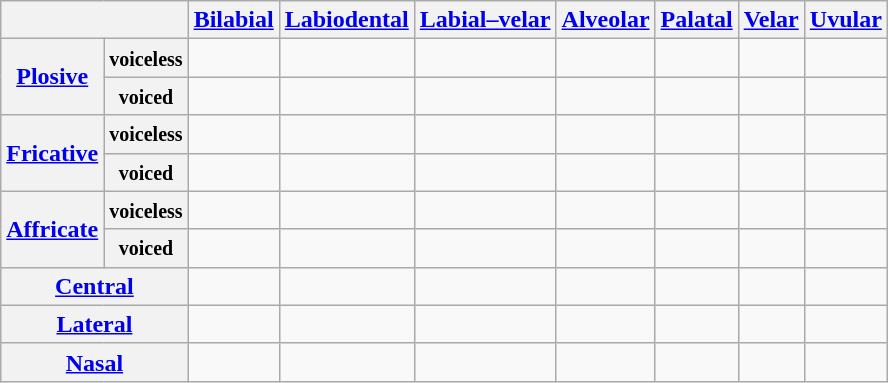<table class="wikitable">
<tr>
<th colspan="2"></th>
<th><a href='#'>Bilabial</a></th>
<th><a href='#'>Labiodental</a></th>
<th><a href='#'>Labial–velar</a></th>
<th><a href='#'>Alveolar</a></th>
<th><a href='#'>Palatal</a></th>
<th><a href='#'>Velar</a></th>
<th><a href='#'>Uvular</a></th>
</tr>
<tr align="center">
<th rowspan="2"><a href='#'>Plosive</a></th>
<th><small>voiceless</small></th>
<td></td>
<td></td>
<td></td>
<td></td>
<td></td>
<td></td>
<td></td>
</tr>
<tr align="center">
<th><small>voiced</small></th>
<td></td>
<td></td>
<td></td>
<td></td>
<td></td>
<td></td>
<td></td>
</tr>
<tr align="center">
<th rowspan="2"><a href='#'>Fricative</a></th>
<th><small>voiceless</small></th>
<td></td>
<td></td>
<td></td>
<td></td>
<td></td>
<td></td>
<td></td>
</tr>
<tr align="center">
<th><small>voiced</small></th>
<td></td>
<td></td>
<td></td>
<td></td>
<td></td>
<td></td>
<td></td>
</tr>
<tr align="center">
<th rowspan="2"><a href='#'>Affricate</a></th>
<th><small>voiceless</small></th>
<td></td>
<td></td>
<td></td>
<td></td>
<td></td>
<td></td>
<td></td>
</tr>
<tr align="center">
<th><small>voiced</small></th>
<td></td>
<td></td>
<td></td>
<td></td>
<td></td>
<td></td>
<td></td>
</tr>
<tr align="center">
<th colspan="2"><a href='#'>Central</a></th>
<td></td>
<td></td>
<td></td>
<td></td>
<td> </td>
<td></td>
<td></td>
</tr>
<tr align="center">
<th colspan="2"><a href='#'>Lateral</a></th>
<td></td>
<td></td>
<td></td>
<td></td>
<td></td>
<td></td>
<td></td>
</tr>
<tr align="center">
<th colspan="2"><a href='#'>Nasal</a></th>
<td></td>
<td></td>
<td></td>
<td></td>
<td></td>
<td></td>
<td></td>
</tr>
</table>
